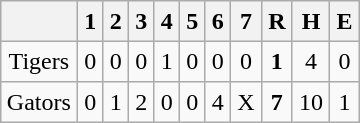<table align = right border="2" cellpadding="4" cellspacing="0" style="margin: 1em 1em 1em 1em; background: #F9F9F9; border: 1px #aaa solid; border-collapse: collapse;">
<tr align=center style="background: #F2F2F2;">
<th></th>
<th>1</th>
<th>2</th>
<th>3</th>
<th>4</th>
<th>5</th>
<th>6</th>
<th>7</th>
<th>R</th>
<th>H</th>
<th>E</th>
</tr>
<tr align=center>
<td>Tigers</td>
<td>0</td>
<td>0</td>
<td>0</td>
<td>1</td>
<td>0</td>
<td>0</td>
<td>0</td>
<td><strong>1</strong></td>
<td>4</td>
<td>0</td>
</tr>
<tr align=center>
<td>Gators</td>
<td>0</td>
<td>1</td>
<td>2</td>
<td>0</td>
<td>0</td>
<td>4</td>
<td>X</td>
<td><strong>7</strong></td>
<td>10</td>
<td>1</td>
</tr>
</table>
